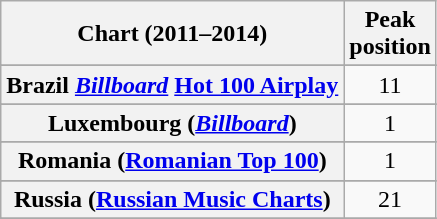<table class="wikitable plainrowheaders sortable">
<tr>
<th>Chart (2011–2014)</th>
<th>Peak<br>position</th>
</tr>
<tr>
</tr>
<tr>
</tr>
<tr>
</tr>
<tr>
<th scope="row">Brazil <em><a href='#'>Billboard</a></em> <a href='#'>Hot 100 Airplay</a></th>
<td style="text-align:center;">11</td>
</tr>
<tr>
</tr>
<tr>
</tr>
<tr>
</tr>
<tr>
</tr>
<tr>
</tr>
<tr>
</tr>
<tr>
</tr>
<tr>
<th scope="row">Luxembourg (<em><a href='#'>Billboard</a></em>)</th>
<td style="text-align:center;">1</td>
</tr>
<tr>
</tr>
<tr>
</tr>
<tr>
</tr>
<tr>
<th scope="row">Romania (<a href='#'>Romanian Top 100</a>)</th>
<td style="text-align:center;">1</td>
</tr>
<tr>
</tr>
<tr>
<th scope="row">Russia (<a href='#'>Russian Music Charts</a>)</th>
<td style="text-align:center;">21</td>
</tr>
<tr>
</tr>
<tr>
</tr>
<tr>
</tr>
<tr>
</tr>
</table>
